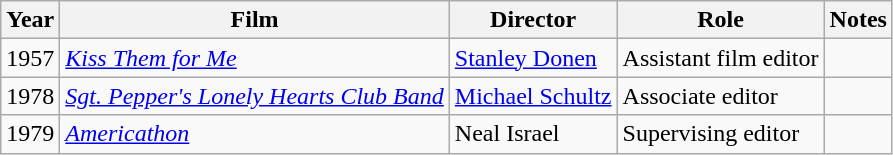<table class="wikitable">
<tr>
<th>Year</th>
<th>Film</th>
<th>Director</th>
<th>Role</th>
<th>Notes</th>
</tr>
<tr>
<td>1957</td>
<td><em><a href='#'>Kiss Them for Me</a></em></td>
<td><a href='#'>Stanley Donen</a></td>
<td>Assistant film editor</td>
<td><small></small></td>
</tr>
<tr>
<td>1978</td>
<td><em><a href='#'>Sgt. Pepper's Lonely Hearts Club Band</a></em></td>
<td><a href='#'>Michael Schultz</a></td>
<td>Associate editor</td>
<td></td>
</tr>
<tr>
<td>1979</td>
<td><em><a href='#'>Americathon</a></em></td>
<td>Neal Israel</td>
<td>Supervising editor</td>
<td></td>
</tr>
</table>
